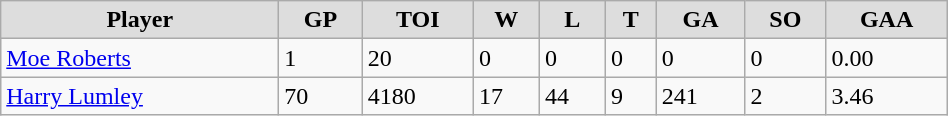<table class="wikitable" width="50%">
<tr align="center"  bgcolor="#dddddd">
<td><strong>Player</strong></td>
<td><strong>GP</strong></td>
<td><strong>TOI</strong></td>
<td><strong>W</strong></td>
<td><strong>L</strong></td>
<td><strong>T</strong></td>
<td><strong>GA</strong></td>
<td><strong>SO</strong></td>
<td><strong>GAA</strong></td>
</tr>
<tr>
<td><a href='#'>Moe Roberts</a></td>
<td>1</td>
<td>20</td>
<td>0</td>
<td>0</td>
<td>0</td>
<td>0</td>
<td>0</td>
<td>0.00</td>
</tr>
<tr>
<td><a href='#'>Harry Lumley</a></td>
<td>70</td>
<td>4180</td>
<td>17</td>
<td>44</td>
<td>9</td>
<td>241</td>
<td>2</td>
<td>3.46</td>
</tr>
</table>
